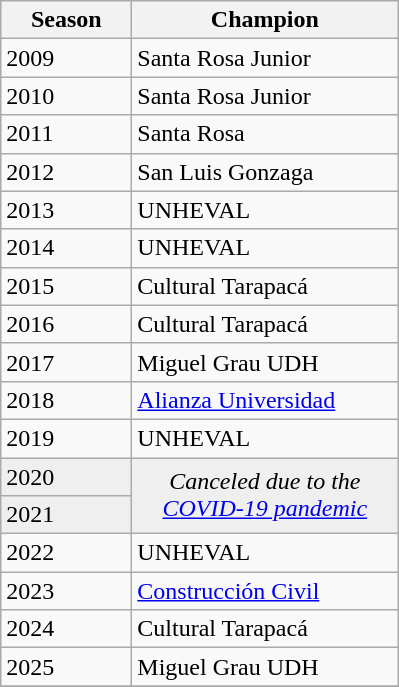<table class="wikitable sortable">
<tr>
<th width=80px>Season</th>
<th width=170px>Champion</th>
</tr>
<tr>
<td>2009</td>
<td>Santa Rosa Junior</td>
</tr>
<tr>
<td>2010</td>
<td>Santa Rosa Junior</td>
</tr>
<tr>
<td>2011</td>
<td>Santa Rosa</td>
</tr>
<tr>
<td>2012</td>
<td>San Luis Gonzaga</td>
</tr>
<tr>
<td>2013</td>
<td>UNHEVAL</td>
</tr>
<tr>
<td>2014</td>
<td>UNHEVAL</td>
</tr>
<tr>
<td>2015</td>
<td>Cultural Tarapacá</td>
</tr>
<tr>
<td>2016</td>
<td>Cultural Tarapacá</td>
</tr>
<tr>
<td>2017</td>
<td>Miguel Grau UDH</td>
</tr>
<tr>
<td>2018</td>
<td><a href='#'>Alianza Universidad</a></td>
</tr>
<tr>
<td>2019</td>
<td>UNHEVAL</td>
</tr>
<tr bgcolor=#efefef>
<td>2020</td>
<td rowspan=2 colspan="1" align=center><em>Canceled due to the <a href='#'>COVID-19 pandemic</a></em></td>
</tr>
<tr bgcolor=#efefef>
<td>2021</td>
</tr>
<tr>
<td>2022</td>
<td>UNHEVAL</td>
</tr>
<tr>
<td>2023</td>
<td><a href='#'>Construcción Civil</a></td>
</tr>
<tr>
<td>2024</td>
<td>Cultural Tarapacá</td>
</tr>
<tr>
<td>2025</td>
<td>Miguel Grau UDH</td>
</tr>
<tr>
</tr>
</table>
